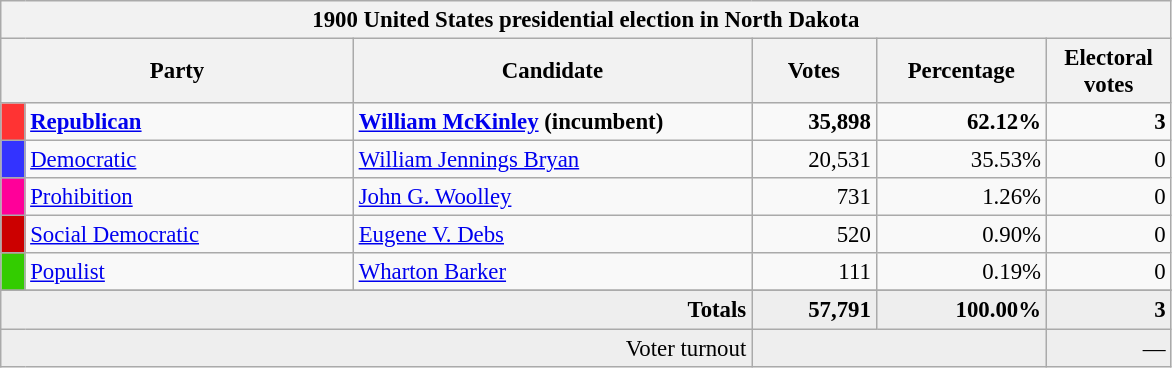<table class="wikitable" style="font-size: 95%;">
<tr>
<th colspan="6">1900 United States presidential election in North Dakota</th>
</tr>
<tr>
<th colspan="2" style="width: 15em">Party</th>
<th style="width: 17em">Candidate</th>
<th style="width: 5em">Votes</th>
<th style="width: 7em">Percentage</th>
<th style="width: 5em">Electoral votes</th>
</tr>
<tr>
<th style="background-color:#FF3333; width: 3px"></th>
<td style="width: 130px"><strong><a href='#'>Republican</a></strong></td>
<td><strong><a href='#'>William McKinley</a> (incumbent)</strong></td>
<td align="right"><strong>35,898</strong></td>
<td align="right"><strong>62.12%</strong></td>
<td align="right"><strong>3</strong></td>
</tr>
<tr>
<th style="background-color:#3333FF; width: 3px"></th>
<td style="width: 130px"><a href='#'>Democratic</a></td>
<td><a href='#'>William Jennings Bryan</a></td>
<td align="right">20,531</td>
<td align="right">35.53%</td>
<td align="right">0</td>
</tr>
<tr>
<th style="background-color:#f09; width: 3px"></th>
<td style="width: 130px"><a href='#'>Prohibition</a></td>
<td><a href='#'>John G. Woolley</a></td>
<td align="right">731</td>
<td align="right">1.26%</td>
<td align="right">0</td>
</tr>
<tr>
<th style="background-color:#c00; width: 3px"></th>
<td style="width: 130px"><a href='#'>Social Democratic</a></td>
<td><a href='#'>Eugene V. Debs</a></td>
<td align="right">520</td>
<td align="right">0.90%</td>
<td align="right">0</td>
</tr>
<tr>
<th style="background-color:#3c0; width: 3px"></th>
<td style="width: 130px"><a href='#'>Populist</a></td>
<td><a href='#'>Wharton Barker</a></td>
<td align="right">111</td>
<td align="right">0.19%</td>
<td align="right">0</td>
</tr>
<tr>
</tr>
<tr bgcolor="#EEEEEE">
<td colspan="3" align="right"><strong>Totals</strong></td>
<td align="right"><strong>57,791</strong></td>
<td align="right"><strong>100.00%</strong></td>
<td align="right"><strong>3</strong></td>
</tr>
<tr bgcolor="#EEEEEE">
<td colspan="3" align="right">Voter turnout</td>
<td colspan="2" align="right"></td>
<td align="right">—</td>
</tr>
</table>
